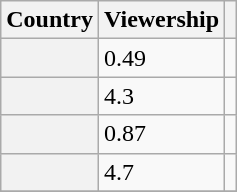<table class=" sortable wikitable plainrowheaders">
<tr>
<th scope="col">Country</th>
<th scope="col">Viewership</th>
<th scope="col"></th>
</tr>
<tr>
<th scope="row"></th>
<td>0.49</td>
<td></td>
</tr>
<tr>
<th scope="row"></th>
<td>4.3</td>
<td></td>
</tr>
<tr>
<th scope="row"></th>
<td>0.87</td>
<td></td>
</tr>
<tr>
<th scope="row"></th>
<td>4.7</td>
<td></td>
</tr>
<tr>
</tr>
</table>
